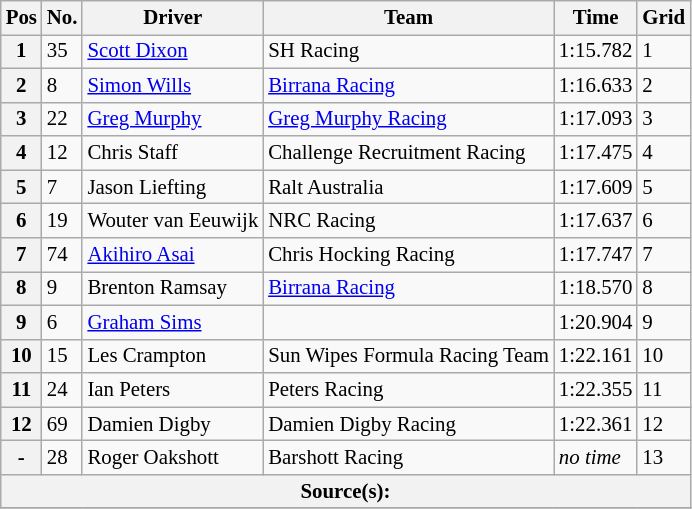<table class="wikitable" style="font-size: 87%;">
<tr>
<th>Pos</th>
<th>No.</th>
<th>Driver</th>
<th>Team</th>
<th>Time</th>
<th>Grid</th>
</tr>
<tr>
<th>1</th>
<td>35</td>
<td> <a href='#'>Scott Dixon</a></td>
<td>SH Racing</td>
<td>1:15.782</td>
<td>1</td>
</tr>
<tr>
<th>2</th>
<td>8</td>
<td> <a href='#'>Simon Wills</a></td>
<td><a href='#'>Birrana Racing</a></td>
<td>1:16.633</td>
<td>2</td>
</tr>
<tr>
<th>3</th>
<td>22</td>
<td> <a href='#'>Greg Murphy</a></td>
<td><a href='#'>Greg Murphy Racing</a></td>
<td>1:17.093</td>
<td>3</td>
</tr>
<tr>
<th>4</th>
<td>12</td>
<td> Chris Staff</td>
<td>Challenge Recruitment Racing</td>
<td>1:17.475</td>
<td>4</td>
</tr>
<tr>
<th>5</th>
<td>7</td>
<td> Jason Liefting</td>
<td>Ralt Australia</td>
<td>1:17.609</td>
<td>5</td>
</tr>
<tr>
<th>6</th>
<td>19</td>
<td> Wouter van Eeuwijk</td>
<td>NRC Racing</td>
<td>1:17.637</td>
<td>6</td>
</tr>
<tr>
<th>7</th>
<td>74</td>
<td> <a href='#'>Akihiro Asai</a></td>
<td>Chris Hocking Racing</td>
<td>1:17.747</td>
<td>7</td>
</tr>
<tr>
<th>8</th>
<td>9</td>
<td> Brenton Ramsay</td>
<td><a href='#'>Birrana Racing</a></td>
<td>1:18.570</td>
<td>8</td>
</tr>
<tr>
<th>9</th>
<td>6</td>
<td> <a href='#'>Graham Sims</a></td>
<td></td>
<td>1:20.904</td>
<td>9</td>
</tr>
<tr>
<th>10</th>
<td>15</td>
<td> Les Crampton</td>
<td>Sun Wipes Formula Racing Team</td>
<td>1:22.161</td>
<td>10</td>
</tr>
<tr>
<th>11</th>
<td>24</td>
<td> Ian Peters</td>
<td>Peters Racing</td>
<td>1:22.355</td>
<td>11</td>
</tr>
<tr>
<th>12</th>
<td>69</td>
<td> Damien Digby</td>
<td>Damien Digby Racing</td>
<td>1:22.361</td>
<td>12</td>
</tr>
<tr>
<th>-</th>
<td>28</td>
<td> Roger Oakshott</td>
<td>Barshott Racing</td>
<td><em>no time</em></td>
<td>13</td>
</tr>
<tr>
<th colspan=8>Source(s):</th>
</tr>
<tr>
</tr>
</table>
